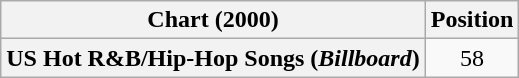<table class="wikitable plainrowheaders" style="text-align:center">
<tr>
<th scope="col">Chart (2000)</th>
<th scope="col">Position</th>
</tr>
<tr>
<th scope="row">US Hot R&B/Hip-Hop Songs (<em>Billboard</em>)</th>
<td>58</td>
</tr>
</table>
